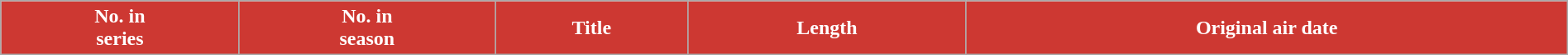<table class="wikitable plainrowheaders" style="width:100%; margin:auto; background:#FFFFFF;">
<tr>
<th scope="col" style="background-color: #CD3832;; color:#FFF;; text-align: center;">No. in<br>series</th>
<th scope="col" style="background-color: #CD3832;; color:#FFF;; text-align: center;">No. in<br>season</th>
<th scope="col" style="background-color: #CD3832;; color:#FFF;; text-align: center;">Title</th>
<th scope="col" style="background-color: #CD3832;; color:#FFF;; text-align: center;">Length</th>
<th scope="col" style="background-color: #CD3832;; color:#FFF;; text-align: center;">Original air date<br>













































































































</th>
</tr>
</table>
